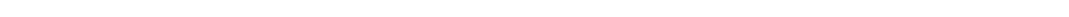<table style="width:88%; text-align:center;">
<tr style="color:white;">
<td style="background:"><strong>7</strong></td>
<td style="background:"><strong>3</strong></td>
<td style="background:"><strong>22</strong></td>
</tr>
</table>
